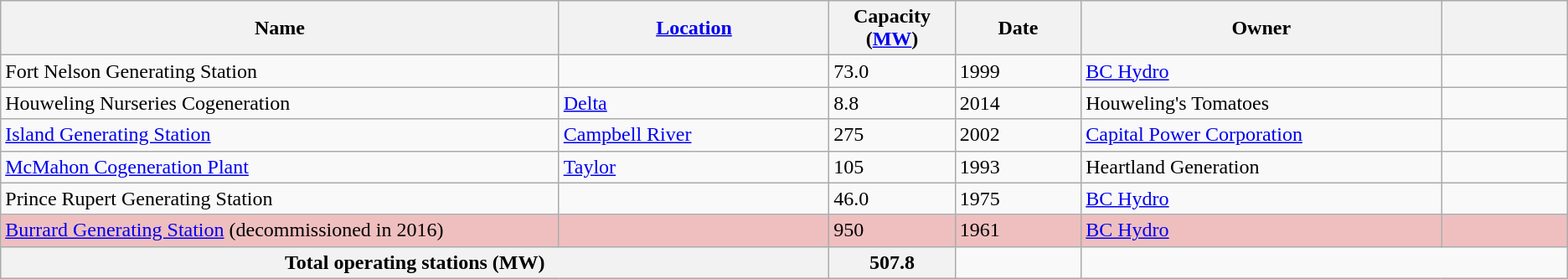<table class="wikitable sortable">
<tr>
<th width="31%">Name</th>
<th width="15%"><a href='#'>Location</a></th>
<th width="7%" data-sort-type="number">Capacity (<a href='#'>MW</a>)</th>
<th width="7%">Date</th>
<th width="20%">Owner</th>
<th width="7%"></th>
</tr>
<tr>
<td>Fort Nelson Generating Station</td>
<td></td>
<td>73.0</td>
<td>1999</td>
<td><a href='#'>BC Hydro</a></td>
<td></td>
</tr>
<tr>
<td>Houweling Nurseries Cogeneration</td>
<td><a href='#'>Delta</a></td>
<td>8.8</td>
<td>2014</td>
<td>Houweling's Tomatoes</td>
<td></td>
</tr>
<tr>
<td><a href='#'>Island Generating Station</a></td>
<td><a href='#'>Campbell River</a></td>
<td>275</td>
<td>2002</td>
<td><a href='#'>Capital Power Corporation</a></td>
<td></td>
</tr>
<tr>
<td><a href='#'>McMahon Cogeneration Plant</a></td>
<td><a href='#'>Taylor</a></td>
<td>105</td>
<td>1993</td>
<td>Heartland Generation</td>
<td></td>
</tr>
<tr>
<td>Prince Rupert Generating Station</td>
<td></td>
<td>46.0</td>
<td>1975</td>
<td><a href='#'>BC Hydro</a></td>
<td></td>
</tr>
<tr bgcolor="#EFBFBF">
<td><a href='#'>Burrard Generating Station</a> (decommissioned in 2016)</td>
<td></td>
<td>950</td>
<td>1961</td>
<td><a href='#'>BC Hydro</a></td>
<td></td>
</tr>
<tr class="sortbottom">
<th colspan=2>Total operating stations (MW)</th>
<th>507.8</th>
<td></td>
</tr>
</table>
